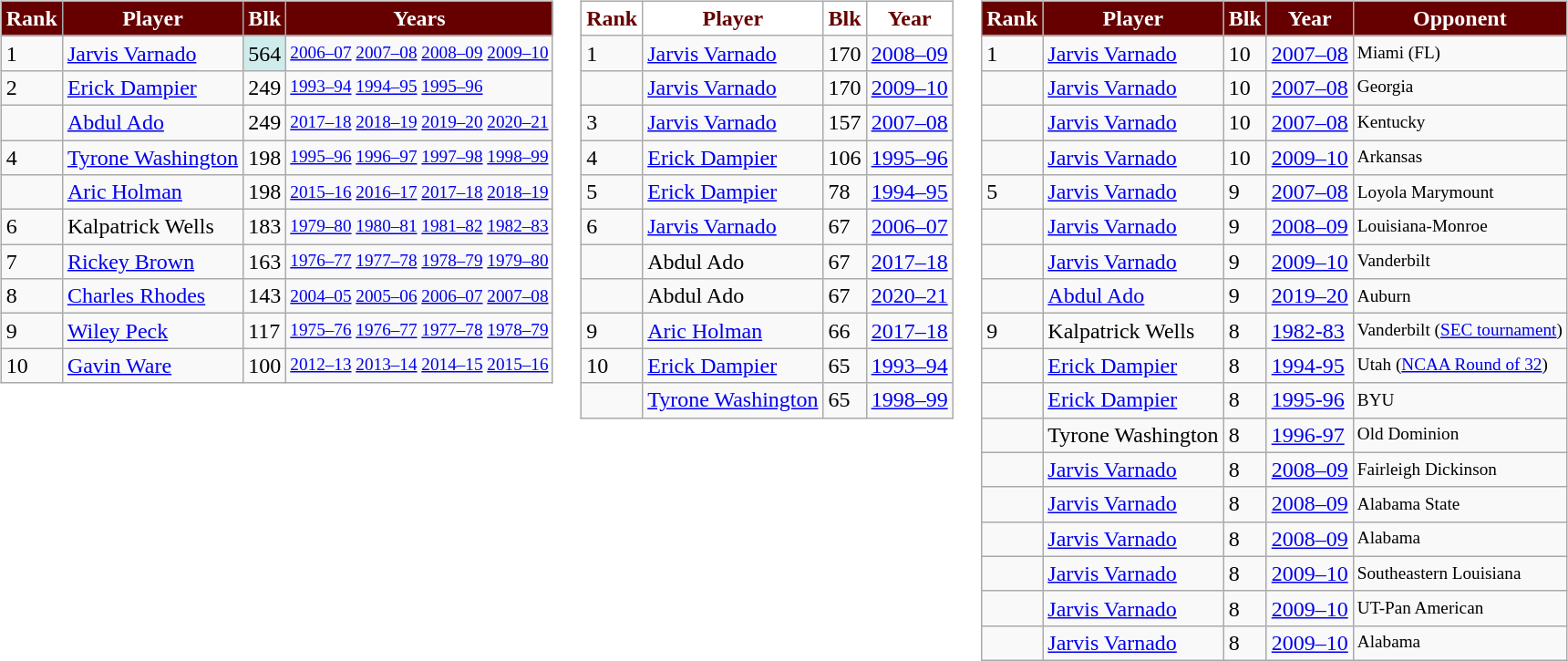<table>
<tr>
<td></td>
</tr>
<tr valign="top">
<td><br><table class="wikitable">
<tr>
<th style="background: #660000; color: #FFFFFF"><strong>Rank</strong></th>
<th style="background: #660000; color: #FFFFFF"><strong>Player</strong></th>
<th style="background: #660000; color: #FFFFFF"><strong>Blk</strong></th>
<th style="background: #660000; color: #FFFFFF"><strong>Years</strong></th>
</tr>
<tr>
<td>1</td>
<td><a href='#'>Jarvis Varnado</a></td>
<td style="background-color:#CFECEC">564</td>
<td style="font-size:80%;"><a href='#'>2006–07</a> <a href='#'>2007–08</a> <a href='#'>2008–09</a> <a href='#'>2009–10</a></td>
</tr>
<tr>
<td>2</td>
<td><a href='#'>Erick Dampier</a></td>
<td>249</td>
<td style="font-size:80%;"><a href='#'>1993–94</a> <a href='#'>1994–95</a> <a href='#'>1995–96</a></td>
</tr>
<tr>
<td></td>
<td><a href='#'>Abdul Ado</a></td>
<td>249</td>
<td style="font-size:80%;"><a href='#'>2017–18</a> <a href='#'>2018–19</a> <a href='#'>2019–20</a> <a href='#'>2020–21</a></td>
</tr>
<tr>
<td>4</td>
<td><a href='#'>Tyrone Washington</a></td>
<td>198</td>
<td style="font-size:80%;"><a href='#'>1995–96</a> <a href='#'>1996–97</a> <a href='#'>1997–98</a> <a href='#'>1998–99</a></td>
</tr>
<tr>
<td></td>
<td><a href='#'>Aric Holman</a></td>
<td>198</td>
<td style="font-size:80%;"><a href='#'>2015–16</a> <a href='#'>2016–17</a> <a href='#'>2017–18</a> <a href='#'>2018–19</a></td>
</tr>
<tr>
<td>6</td>
<td>Kalpatrick Wells</td>
<td>183</td>
<td style="font-size:80%;"><a href='#'>1979–80</a> <a href='#'>1980–81</a> <a href='#'>1981–82</a> <a href='#'>1982–83</a></td>
</tr>
<tr>
<td>7</td>
<td><a href='#'>Rickey Brown</a></td>
<td>163</td>
<td style="font-size:80%;"><a href='#'>1976–77</a> <a href='#'>1977–78</a> <a href='#'>1978–79</a> <a href='#'>1979–80</a></td>
</tr>
<tr>
<td>8</td>
<td><a href='#'>Charles Rhodes</a></td>
<td>143</td>
<td style="font-size:80%;"><a href='#'>2004–05</a> <a href='#'>2005–06</a> <a href='#'>2006–07</a> <a href='#'>2007–08</a></td>
</tr>
<tr>
<td>9</td>
<td><a href='#'>Wiley Peck</a></td>
<td>117</td>
<td style="font-size:80%;"><a href='#'>1975–76</a> <a href='#'>1976–77</a> <a href='#'>1977–78</a> <a href='#'>1978–79</a></td>
</tr>
<tr>
<td>10</td>
<td><a href='#'>Gavin Ware</a></td>
<td>100</td>
<td style="font-size:80%;"><a href='#'>2012–13</a> <a href='#'>2013–14</a> <a href='#'>2014–15</a> <a href='#'>2015–16</a></td>
</tr>
</table>
</td>
<td><br><table class="wikitable">
<tr>
<th style="background: #FFFFFF; color: #660000"><strong>Rank</strong></th>
<th style="background: #FFFFFF; color: #660000"><strong>Player</strong></th>
<th style="background: #FFFFFF; color: #660000"><strong>Blk</strong></th>
<th style="background: #FFFFFF; color: #660000"><strong>Year</strong></th>
</tr>
<tr>
<td>1</td>
<td><a href='#'>Jarvis Varnado</a></td>
<td>170</td>
<td><a href='#'>2008–09</a></td>
</tr>
<tr>
<td></td>
<td><a href='#'>Jarvis Varnado</a></td>
<td>170</td>
<td><a href='#'>2009–10</a></td>
</tr>
<tr>
<td>3</td>
<td><a href='#'>Jarvis Varnado</a></td>
<td>157</td>
<td><a href='#'>2007–08</a></td>
</tr>
<tr>
<td>4</td>
<td><a href='#'>Erick Dampier</a></td>
<td>106</td>
<td><a href='#'>1995–96</a></td>
</tr>
<tr>
<td>5</td>
<td><a href='#'>Erick Dampier</a></td>
<td>78</td>
<td><a href='#'>1994–95</a></td>
</tr>
<tr>
<td>6</td>
<td><a href='#'>Jarvis Varnado</a></td>
<td>67</td>
<td><a href='#'>2006–07</a></td>
</tr>
<tr>
<td></td>
<td>Abdul Ado</td>
<td>67</td>
<td><a href='#'>2017–18</a></td>
</tr>
<tr>
<td></td>
<td>Abdul Ado</td>
<td>67</td>
<td><a href='#'>2020–21</a></td>
</tr>
<tr>
<td>9</td>
<td><a href='#'>Aric Holman</a></td>
<td>66</td>
<td><a href='#'>2017–18</a></td>
</tr>
<tr>
<td>10</td>
<td><a href='#'>Erick Dampier</a></td>
<td>65</td>
<td><a href='#'>1993–94</a></td>
</tr>
<tr>
<td></td>
<td><a href='#'>Tyrone Washington</a></td>
<td>65</td>
<td><a href='#'>1998–99</a></td>
</tr>
</table>
</td>
<td><br><table class="wikitable">
<tr>
<th style="background: #660000; color: #FFFFFF"><strong>Rank</strong></th>
<th style="background: #660000; color: #FFFFFF"><strong>Player</strong></th>
<th style="background: #660000; color: #FFFFFF"><strong>Blk</strong></th>
<th style="background: #660000; color: #FFFFFF"><strong>Year</strong></th>
<th style="background: #660000; color: #FFFFFF"><strong>Opponent</strong></th>
</tr>
<tr>
<td>1</td>
<td><a href='#'>Jarvis Varnado</a></td>
<td>10</td>
<td><a href='#'>2007–08</a></td>
<td style="font-size:80%;">Miami (FL)</td>
</tr>
<tr>
<td></td>
<td><a href='#'>Jarvis Varnado</a></td>
<td>10</td>
<td><a href='#'>2007–08</a></td>
<td style="font-size:80%;">Georgia</td>
</tr>
<tr>
<td></td>
<td><a href='#'>Jarvis Varnado</a></td>
<td>10</td>
<td><a href='#'>2007–08</a></td>
<td style="font-size:80%;">Kentucky</td>
</tr>
<tr>
<td></td>
<td><a href='#'>Jarvis Varnado</a></td>
<td>10</td>
<td><a href='#'>2009–10</a></td>
<td style="font-size:80%;">Arkansas</td>
</tr>
<tr>
<td>5</td>
<td><a href='#'>Jarvis Varnado</a></td>
<td>9</td>
<td><a href='#'>2007–08</a></td>
<td style="font-size:80%;">Loyola Marymount</td>
</tr>
<tr>
<td></td>
<td><a href='#'>Jarvis Varnado</a></td>
<td>9</td>
<td><a href='#'>2008–09</a></td>
<td style="font-size:80%;">Louisiana-Monroe</td>
</tr>
<tr>
<td></td>
<td><a href='#'>Jarvis Varnado</a></td>
<td>9</td>
<td><a href='#'>2009–10</a></td>
<td style="font-size:80%;">Vanderbilt</td>
</tr>
<tr>
<td></td>
<td><a href='#'>Abdul Ado</a></td>
<td>9</td>
<td><a href='#'>2019–20</a></td>
<td style="font-size:80%;">Auburn</td>
</tr>
<tr>
<td>9</td>
<td>Kalpatrick Wells</td>
<td>8</td>
<td><a href='#'>1982-83</a></td>
<td style="font-size:80%;">Vanderbilt (<a href='#'>SEC tournament</a>)</td>
</tr>
<tr>
<td></td>
<td><a href='#'>Erick Dampier</a></td>
<td>8</td>
<td><a href='#'>1994-95</a></td>
<td style="font-size:80%;">Utah (<a href='#'>NCAA Round of 32</a>)</td>
</tr>
<tr>
<td></td>
<td><a href='#'>Erick Dampier</a></td>
<td>8</td>
<td><a href='#'>1995-96</a></td>
<td style="font-size:80%;">BYU</td>
</tr>
<tr>
<td></td>
<td>Tyrone Washington</td>
<td>8</td>
<td><a href='#'>1996-97</a></td>
<td style="font-size:80%;">Old Dominion</td>
</tr>
<tr>
<td></td>
<td><a href='#'>Jarvis Varnado</a></td>
<td>8</td>
<td><a href='#'>2008–09</a></td>
<td style="font-size:80%;">Fairleigh Dickinson</td>
</tr>
<tr>
<td></td>
<td><a href='#'>Jarvis Varnado</a></td>
<td>8</td>
<td><a href='#'>2008–09</a></td>
<td style="font-size:80%;">Alabama State</td>
</tr>
<tr>
<td></td>
<td><a href='#'>Jarvis Varnado</a></td>
<td>8</td>
<td><a href='#'>2008–09</a></td>
<td style="font-size:80%;">Alabama</td>
</tr>
<tr>
<td></td>
<td><a href='#'>Jarvis Varnado</a></td>
<td>8</td>
<td><a href='#'>2009–10</a></td>
<td style="font-size:80%;">Southeastern Louisiana</td>
</tr>
<tr>
<td></td>
<td><a href='#'>Jarvis Varnado</a></td>
<td>8</td>
<td><a href='#'>2009–10</a></td>
<td style="font-size:80%;">UT-Pan American</td>
</tr>
<tr>
<td></td>
<td><a href='#'>Jarvis Varnado</a></td>
<td>8</td>
<td><a href='#'>2009–10</a></td>
<td style="font-size:80%;">Alabama</td>
</tr>
</table>
</td>
</tr>
</table>
